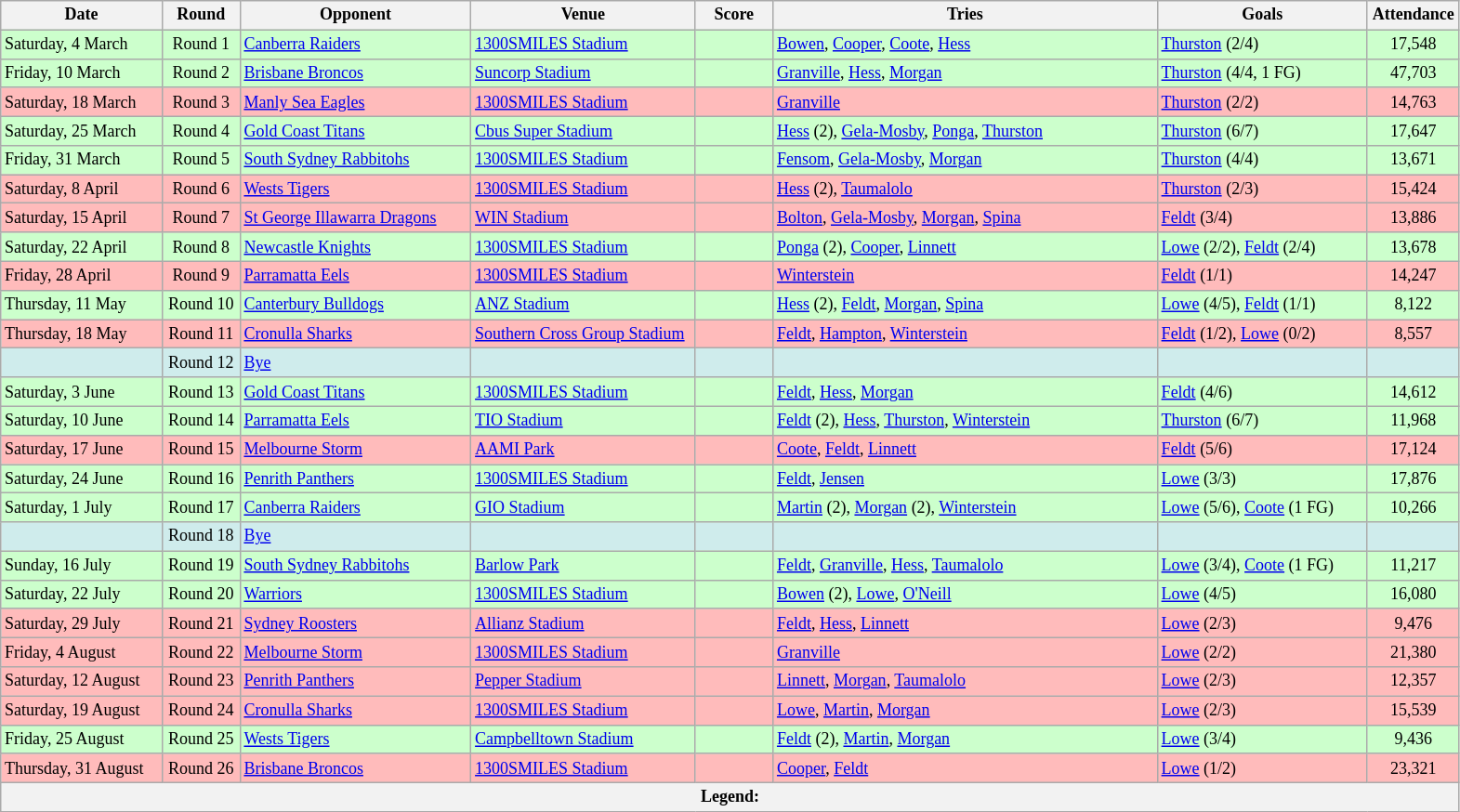<table class="wikitable" style="font-size:75%;">
<tr>
<th style="width:110px;">Date</th>
<th style="width:50px;">Round</th>
<th style="width:160px;">Opponent</th>
<th style="width:155px;">Venue</th>
<th style="width:50px;">Score</th>
<th style="width:270px;">Tries</th>
<th style="width:145px;">Goals</th>
<th style="width:60px;">Attendance</th>
</tr>
<tr style="background:#cfc;">
<td>Saturday, 4 March</td>
<td style="text-align:center;">Round 1</td>
<td> <a href='#'>Canberra Raiders</a></td>
<td><a href='#'>1300SMILES Stadium</a></td>
<td style="text-align:center;"></td>
<td><a href='#'>Bowen</a>, <a href='#'>Cooper</a>, <a href='#'>Coote</a>, <a href='#'>Hess</a></td>
<td><a href='#'>Thurston</a> (2/4)</td>
<td style="text-align:center;">17,548</td>
</tr>
<tr style="background:#cfc;">
<td>Friday, 10 March</td>
<td style="text-align:center;">Round 2</td>
<td> <a href='#'>Brisbane Broncos</a></td>
<td><a href='#'>Suncorp Stadium</a></td>
<td style="text-align:center;"></td>
<td><a href='#'>Granville</a>, <a href='#'>Hess</a>, <a href='#'>Morgan</a></td>
<td><a href='#'>Thurston</a> (4/4, 1 FG)</td>
<td style="text-align:center;">47,703</td>
</tr>
<tr style="background:#fbb;">
<td>Saturday, 18 March</td>
<td style="text-align:center;">Round 3</td>
<td> <a href='#'>Manly Sea Eagles</a></td>
<td><a href='#'>1300SMILES Stadium</a></td>
<td style="text-align:center;"></td>
<td><a href='#'>Granville</a></td>
<td><a href='#'>Thurston</a> (2/2)</td>
<td style="text-align:center;">14,763</td>
</tr>
<tr style="background:#cfc;">
<td>Saturday, 25 March</td>
<td style="text-align:center;">Round 4</td>
<td> <a href='#'>Gold Coast Titans</a></td>
<td><a href='#'>Cbus Super Stadium</a></td>
<td style="text-align:center;"></td>
<td><a href='#'>Hess</a> (2), <a href='#'>Gela-Mosby</a>, <a href='#'>Ponga</a>, <a href='#'>Thurston</a></td>
<td><a href='#'>Thurston</a> (6/7)</td>
<td style="text-align:center;">17,647</td>
</tr>
<tr style="background:#cfc;">
<td>Friday, 31 March</td>
<td style="text-align:center;">Round 5</td>
<td> <a href='#'>South Sydney Rabbitohs</a></td>
<td><a href='#'>1300SMILES Stadium</a></td>
<td style="text-align:center;"></td>
<td><a href='#'>Fensom</a>, <a href='#'>Gela-Mosby</a>, <a href='#'>Morgan</a></td>
<td><a href='#'>Thurston</a> (4/4)</td>
<td style="text-align:center;">13,671</td>
</tr>
<tr style="background:#fbb;">
<td>Saturday, 8 April</td>
<td style="text-align:center;">Round 6</td>
<td> <a href='#'>Wests Tigers</a></td>
<td><a href='#'>1300SMILES Stadium</a></td>
<td style="text-align:center;"></td>
<td><a href='#'>Hess</a> (2), <a href='#'>Taumalolo</a></td>
<td><a href='#'>Thurston</a> (2/3)</td>
<td style="text-align:center;">15,424</td>
</tr>
<tr style="background:#fbb;">
<td>Saturday, 15 April</td>
<td style="text-align:center;">Round 7</td>
<td> <a href='#'>St George Illawarra Dragons</a></td>
<td><a href='#'>WIN Stadium</a></td>
<td style="text-align:center;"></td>
<td><a href='#'>Bolton</a>, <a href='#'>Gela-Mosby</a>, <a href='#'>Morgan</a>, <a href='#'>Spina</a></td>
<td><a href='#'>Feldt</a> (3/4)</td>
<td style="text-align:center;">13,886</td>
</tr>
<tr style="background:#cfc;">
<td>Saturday, 22 April</td>
<td style="text-align:center;">Round 8</td>
<td> <a href='#'>Newcastle Knights</a></td>
<td><a href='#'>1300SMILES Stadium</a></td>
<td style="text-align:center;"></td>
<td><a href='#'>Ponga</a> (2), <a href='#'>Cooper</a>, <a href='#'>Linnett</a></td>
<td><a href='#'>Lowe</a> (2/2), <a href='#'>Feldt</a> (2/4)</td>
<td style="text-align:center;">13,678</td>
</tr>
<tr style="background:#fbb;">
<td>Friday, 28 April</td>
<td style="text-align:center;">Round 9</td>
<td> <a href='#'>Parramatta Eels</a></td>
<td><a href='#'>1300SMILES Stadium</a></td>
<td style="text-align:center;"></td>
<td><a href='#'>Winterstein</a></td>
<td><a href='#'>Feldt</a> (1/1)</td>
<td style="text-align:center;">14,247</td>
</tr>
<tr style="background:#cfc;">
<td>Thursday, 11 May</td>
<td style="text-align:center;">Round 10</td>
<td> <a href='#'>Canterbury Bulldogs</a></td>
<td><a href='#'>ANZ Stadium</a></td>
<td style="text-align:center;"></td>
<td><a href='#'>Hess</a> (2), <a href='#'>Feldt</a>, <a href='#'>Morgan</a>, <a href='#'>Spina</a></td>
<td><a href='#'>Lowe</a> (4/5), <a href='#'>Feldt</a> (1/1)</td>
<td style="text-align:center;">8,122</td>
</tr>
<tr style="background:#fbb;">
<td>Thursday, 18 May</td>
<td style="text-align:center;">Round 11</td>
<td> <a href='#'>Cronulla Sharks</a></td>
<td><a href='#'>Southern Cross Group Stadium</a></td>
<td style="text-align:center;"></td>
<td><a href='#'>Feldt</a>, <a href='#'>Hampton</a>, <a href='#'>Winterstein</a></td>
<td><a href='#'>Feldt</a> (1/2), <a href='#'>Lowe</a> (0/2)</td>
<td style="text-align:center;">8,557</td>
</tr>
<tr style="background:#cfecec;">
<td></td>
<td style="text-align:center;">Round 12</td>
<td><a href='#'>Bye</a></td>
<td></td>
<td></td>
<td></td>
<td></td>
<td></td>
</tr>
<tr style="background:#cfc;">
<td>Saturday, 3 June</td>
<td style="text-align:center;">Round 13</td>
<td> <a href='#'>Gold Coast Titans</a></td>
<td><a href='#'>1300SMILES Stadium</a></td>
<td style="text-align:center;"></td>
<td><a href='#'>Feldt</a>, <a href='#'>Hess</a>, <a href='#'>Morgan</a></td>
<td><a href='#'>Feldt</a> (4/6)</td>
<td style="text-align:center;">14,612</td>
</tr>
<tr style="background:#cfc;">
<td>Saturday, 10 June</td>
<td style="text-align:center;">Round 14</td>
<td> <a href='#'>Parramatta Eels</a></td>
<td><a href='#'>TIO Stadium</a></td>
<td style="text-align:center;"></td>
<td><a href='#'>Feldt</a> (2), <a href='#'>Hess</a>, <a href='#'>Thurston</a>, <a href='#'>Winterstein</a></td>
<td><a href='#'>Thurston</a> (6/7)</td>
<td style="text-align:center;">11,968</td>
</tr>
<tr style="background:#fbb;">
<td>Saturday, 17 June</td>
<td style="text-align:center;">Round 15</td>
<td> <a href='#'>Melbourne Storm</a></td>
<td><a href='#'>AAMI Park</a></td>
<td style="text-align:center;"></td>
<td><a href='#'>Coote</a>, <a href='#'>Feldt</a>, <a href='#'>Linnett</a></td>
<td><a href='#'>Feldt</a> (5/6)</td>
<td style="text-align:center;">17,124</td>
</tr>
<tr style="background:#cfc;">
<td>Saturday, 24 June</td>
<td style="text-align:center;">Round 16</td>
<td> <a href='#'>Penrith Panthers</a></td>
<td><a href='#'>1300SMILES Stadium</a></td>
<td style="text-align:center;"></td>
<td><a href='#'>Feldt</a>, <a href='#'>Jensen</a></td>
<td><a href='#'>Lowe</a> (3/3)</td>
<td style="text-align:center;">17,876</td>
</tr>
<tr style="background:#cfc;">
<td>Saturday, 1 July</td>
<td style="text-align:center;">Round 17</td>
<td> <a href='#'>Canberra Raiders</a></td>
<td><a href='#'>GIO Stadium</a></td>
<td style="text-align:center;"></td>
<td><a href='#'>Martin</a> (2), <a href='#'>Morgan</a> (2), <a href='#'>Winterstein</a></td>
<td><a href='#'>Lowe</a> (5/6), <a href='#'>Coote</a> (1 FG)</td>
<td style="text-align:center;">10,266</td>
</tr>
<tr style="background:#cfecec;">
<td></td>
<td style="text-align:center;">Round 18</td>
<td><a href='#'>Bye</a></td>
<td></td>
<td></td>
<td></td>
<td></td>
<td></td>
</tr>
<tr style="background:#cfc;">
<td>Sunday, 16 July</td>
<td style="text-align:center;">Round 19</td>
<td> <a href='#'>South Sydney Rabbitohs</a></td>
<td><a href='#'>Barlow Park</a></td>
<td style="text-align:center;"></td>
<td><a href='#'>Feldt</a>, <a href='#'>Granville</a>, <a href='#'>Hess</a>, <a href='#'>Taumalolo</a></td>
<td><a href='#'>Lowe</a> (3/4), <a href='#'>Coote</a> (1 FG)</td>
<td style="text-align:center;">11,217</td>
</tr>
<tr style="background:#cfc;">
<td>Saturday, 22 July</td>
<td style="text-align:center;">Round 20</td>
<td> <a href='#'>Warriors</a></td>
<td><a href='#'>1300SMILES Stadium</a></td>
<td style="text-align:center;"></td>
<td><a href='#'>Bowen</a> (2), <a href='#'>Lowe</a>, <a href='#'>O'Neill</a></td>
<td><a href='#'>Lowe</a> (4/5)</td>
<td style="text-align:center;">16,080</td>
</tr>
<tr style="background:#fbb;">
<td>Saturday, 29 July</td>
<td style="text-align:center;">Round 21</td>
<td> <a href='#'>Sydney Roosters</a></td>
<td><a href='#'>Allianz Stadium</a></td>
<td style="text-align:center;"></td>
<td><a href='#'>Feldt</a>, <a href='#'>Hess</a>, <a href='#'>Linnett</a></td>
<td><a href='#'>Lowe</a> (2/3)</td>
<td style="text-align:center;">9,476</td>
</tr>
<tr style="background:#fbb;">
<td>Friday, 4 August</td>
<td style="text-align:center;">Round 22</td>
<td> <a href='#'>Melbourne Storm</a></td>
<td><a href='#'>1300SMILES Stadium</a></td>
<td style="text-align:center;"></td>
<td><a href='#'>Granville</a></td>
<td><a href='#'>Lowe</a> (2/2)</td>
<td style="text-align:center;">21,380</td>
</tr>
<tr style="background:#fbb;">
<td>Saturday, 12 August</td>
<td style="text-align:center;">Round 23</td>
<td> <a href='#'>Penrith Panthers</a></td>
<td><a href='#'>Pepper Stadium</a></td>
<td style="text-align:center;"></td>
<td><a href='#'>Linnett</a>, <a href='#'>Morgan</a>, <a href='#'>Taumalolo</a></td>
<td><a href='#'>Lowe</a> (2/3)</td>
<td style="text-align:center;">12,357</td>
</tr>
<tr style="background:#fbb;">
<td>Saturday, 19 August</td>
<td style="text-align:center;">Round 24</td>
<td> <a href='#'>Cronulla Sharks</a></td>
<td><a href='#'>1300SMILES Stadium</a></td>
<td style="text-align:center;"></td>
<td><a href='#'>Lowe</a>, <a href='#'>Martin</a>, <a href='#'>Morgan</a></td>
<td><a href='#'>Lowe</a> (2/3)</td>
<td style="text-align:center;">15,539</td>
</tr>
<tr style="background:#cfc;">
<td>Friday, 25 August</td>
<td style="text-align:center;">Round 25</td>
<td> <a href='#'>Wests Tigers</a></td>
<td><a href='#'>Campbelltown Stadium</a></td>
<td style="text-align:center;"></td>
<td><a href='#'>Feldt</a> (2), <a href='#'>Martin</a>, <a href='#'>Morgan</a></td>
<td><a href='#'>Lowe</a> (3/4)</td>
<td style="text-align:center;">9,436</td>
</tr>
<tr style="background:#fbb;">
<td>Thursday, 31 August</td>
<td style="text-align:center;">Round 26</td>
<td> <a href='#'>Brisbane Broncos</a></td>
<td><a href='#'>1300SMILES Stadium</a></td>
<td style="text-align:center;"></td>
<td><a href='#'>Cooper</a>, <a href='#'>Feldt</a></td>
<td><a href='#'>Lowe</a> (1/2)</td>
<td style="text-align:center;">23,321</td>
</tr>
<tr>
<th colspan="11"><strong>Legend</strong>:    </th>
</tr>
</table>
